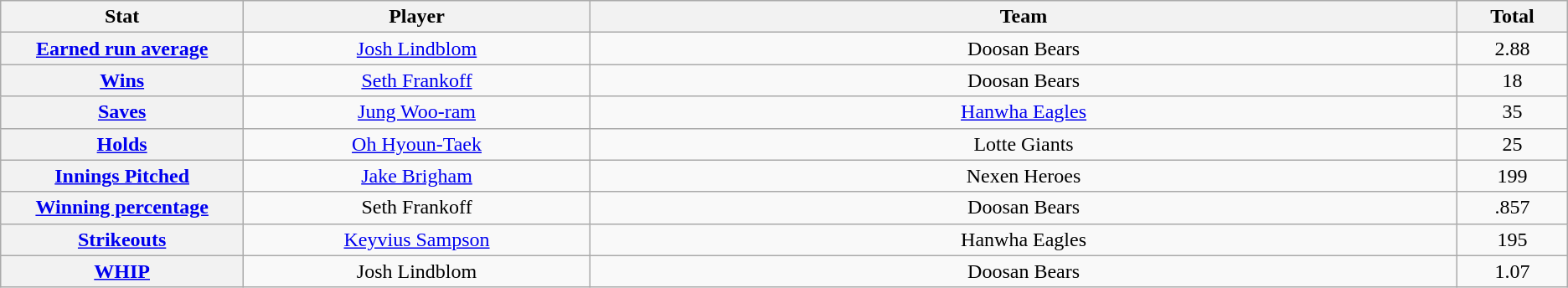<table class="wikitable" style="text-align:center;">
<tr>
<th scope="col" width="7%">Stat</th>
<th scope="col" width="10%">Player</th>
<th scope="col" width="25%">Team</th>
<th scope="col" width="3%">Total</th>
</tr>
<tr>
<th scope="row" style="text-align:center;"><a href='#'>Earned run average</a></th>
<td><a href='#'>Josh Lindblom</a></td>
<td>Doosan Bears</td>
<td>2.88</td>
</tr>
<tr>
<th scope="row" style="text-align:center;"><a href='#'>Wins</a></th>
<td><a href='#'>Seth Frankoff</a></td>
<td>Doosan Bears</td>
<td>18</td>
</tr>
<tr>
<th scope="row" style="text-align:center;"><a href='#'>Saves</a></th>
<td><a href='#'>Jung Woo-ram</a></td>
<td><a href='#'>Hanwha Eagles</a></td>
<td>35</td>
</tr>
<tr>
<th scope="row" style="text-align:center;"><a href='#'>Holds</a></th>
<td><a href='#'>Oh Hyoun-Taek</a></td>
<td>Lotte Giants</td>
<td>25</td>
</tr>
<tr>
<th scope="row" style="text-align:center;"><a href='#'>Innings Pitched</a></th>
<td><a href='#'>Jake Brigham</a></td>
<td>Nexen Heroes</td>
<td>199</td>
</tr>
<tr>
<th scope="row" style="text-align:center;"><a href='#'>Winning percentage</a></th>
<td>Seth Frankoff</td>
<td>Doosan Bears</td>
<td>.857</td>
</tr>
<tr>
<th scope="row" style="text-align:center;"><a href='#'>Strikeouts</a></th>
<td><a href='#'>Keyvius Sampson</a></td>
<td>Hanwha Eagles</td>
<td>195</td>
</tr>
<tr>
<th scope="row" style="text-align:center;"><a href='#'>WHIP</a></th>
<td>Josh Lindblom</td>
<td>Doosan Bears</td>
<td>1.07</td>
</tr>
</table>
